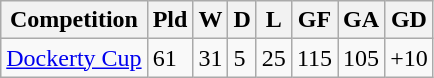<table class="wikitable">
<tr>
<th>Competition</th>
<th>Pld</th>
<th>W</th>
<th>D</th>
<th>L</th>
<th>GF</th>
<th>GA</th>
<th>GD</th>
</tr>
<tr>
<td><a href='#'>Dockerty Cup</a></td>
<td>61</td>
<td>31</td>
<td>5</td>
<td>25</td>
<td>115</td>
<td>105</td>
<td>+10</td>
</tr>
</table>
